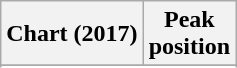<table class="wikitable sortable plainrowheaders">
<tr>
<th>Chart (2017)</th>
<th>Peak<br>position</th>
</tr>
<tr>
</tr>
<tr>
</tr>
</table>
